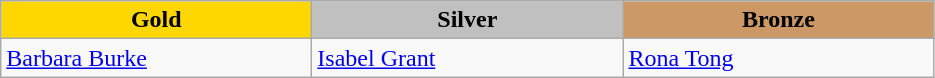<table class="wikitable" style="text-align:left">
<tr align="center">
<td width=200 bgcolor=gold><strong>Gold</strong></td>
<td width=200 bgcolor=silver><strong>Silver</strong></td>
<td width=200 bgcolor=CC9966><strong>Bronze</strong></td>
</tr>
<tr>
<td><a href='#'>Barbara Burke</a><br><em></em></td>
<td><a href='#'>Isabel Grant</a><br><em></em></td>
<td><a href='#'>Rona Tong</a><br><em></em></td>
</tr>
</table>
